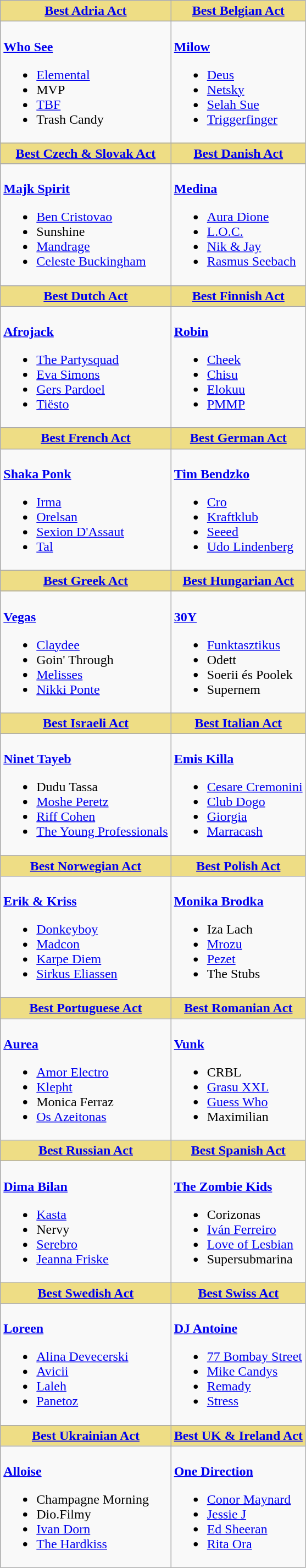<table class=wikitable style="width=100%">
<tr>
<th style="background:#EEDD85; width=50%"><a href='#'>Best Adria Act</a></th>
<th style="background:#EEDD85; width=50%"><a href='#'>Best Belgian Act</a></th>
</tr>
<tr>
<td valign="top"><br><strong><a href='#'>Who See</a></strong><ul><li><a href='#'>Elemental</a></li><li>MVP</li><li><a href='#'>TBF</a></li><li>Trash Candy</li></ul></td>
<td valign="top"><br><strong><a href='#'>Milow</a></strong><ul><li><a href='#'>Deus</a></li><li><a href='#'>Netsky</a></li><li><a href='#'>Selah Sue</a></li><li><a href='#'>Triggerfinger</a></li></ul></td>
</tr>
<tr>
<th style="background:#EEDD85; width=50%"><a href='#'>Best Czech & Slovak Act</a></th>
<th style="background:#EEDD85; width=50%"><a href='#'>Best Danish Act</a></th>
</tr>
<tr>
<td valign="top"><br><strong><a href='#'>Majk Spirit</a></strong><ul><li><a href='#'>Ben Cristovao</a></li><li>Sunshine</li><li><a href='#'>Mandrage</a></li><li><a href='#'>Celeste Buckingham</a></li></ul></td>
<td valign="top"><br><strong><a href='#'>Medina</a></strong><ul><li><a href='#'>Aura Dione</a></li><li><a href='#'>L.O.C.</a></li><li><a href='#'>Nik & Jay</a></li><li><a href='#'>Rasmus Seebach</a></li></ul></td>
</tr>
<tr>
<th style="background:#EEDD85; width=50%"><a href='#'>Best Dutch Act</a></th>
<th style="background:#EEDD85; width=50%"><a href='#'>Best Finnish Act</a></th>
</tr>
<tr>
<td valign="top"><br><strong><a href='#'>Afrojack</a></strong><ul><li><a href='#'>The Partysquad</a></li><li><a href='#'>Eva Simons</a></li><li><a href='#'>Gers Pardoel</a></li><li><a href='#'>Tiësto</a></li></ul></td>
<td valign="top"><br><strong><a href='#'>Robin</a></strong><ul><li><a href='#'>Cheek</a></li><li><a href='#'>Chisu</a></li><li><a href='#'>Elokuu</a></li><li><a href='#'>PMMP</a></li></ul></td>
</tr>
<tr>
<th style="background:#EEDD85; width=50%"><a href='#'>Best French Act</a></th>
<th style="background:#EEDD85; width=50%"><a href='#'>Best German Act</a></th>
</tr>
<tr>
<td valign="top"><br><strong><a href='#'>Shaka Ponk</a></strong><ul><li><a href='#'>Irma</a></li><li><a href='#'>Orelsan</a></li><li><a href='#'>Sexion D'Assaut</a></li><li><a href='#'>Tal</a></li></ul></td>
<td valign="top"><br><strong><a href='#'>Tim Bendzko</a></strong><ul><li><a href='#'>Cro</a></li><li><a href='#'>Kraftklub</a></li><li><a href='#'>Seeed</a></li><li><a href='#'>Udo Lindenberg</a></li></ul></td>
</tr>
<tr>
<th style="background:#EEDD85; width=50%"><a href='#'>Best Greek Act</a></th>
<th style="background:#EEDD85; width=50%"><a href='#'>Best Hungarian Act</a></th>
</tr>
<tr>
<td valign="top"><br><strong><a href='#'>Vegas</a></strong><ul><li><a href='#'>Claydee</a></li><li>Goin' Through</li><li><a href='#'>Melisses</a></li><li><a href='#'>Nikki Ponte</a></li></ul></td>
<td valign="top"><br><strong><a href='#'>30Y</a></strong><ul><li><a href='#'>Funktasztikus</a></li><li>Odett</li><li>Soerii és Poolek</li><li>Supernem</li></ul></td>
</tr>
<tr>
<th style="background:#EEDD85; width=50%"><a href='#'>Best Israeli Act</a></th>
<th style="background:#EEDD85; width=50%"><a href='#'>Best Italian Act</a></th>
</tr>
<tr>
<td valign="top"><br><strong><a href='#'>Ninet Tayeb</a></strong><ul><li>Dudu Tassa</li><li><a href='#'>Moshe Peretz</a></li><li><a href='#'>Riff Cohen</a></li><li><a href='#'>The Young Professionals</a></li></ul></td>
<td valign="top"><br><strong><a href='#'>Emis Killa</a></strong><ul><li><a href='#'>Cesare Cremonini</a></li><li><a href='#'>Club Dogo</a></li><li><a href='#'>Giorgia</a></li><li><a href='#'>Marracash</a></li></ul></td>
</tr>
<tr>
<th style="background:#EEDD85; width=50%"><a href='#'>Best Norwegian Act</a></th>
<th style="background:#EEDD85; width=50%"><a href='#'>Best Polish Act</a></th>
</tr>
<tr>
<td valign="top"><br><strong><a href='#'>Erik & Kriss</a></strong><ul><li><a href='#'>Donkeyboy</a></li><li><a href='#'>Madcon</a></li><li><a href='#'>Karpe Diem</a></li><li><a href='#'>Sirkus Eliassen</a></li></ul></td>
<td valign="top"><br><strong><a href='#'>Monika Brodka</a></strong><ul><li>Iza Lach</li><li><a href='#'>Mrozu</a></li><li><a href='#'>Pezet</a></li><li>The Stubs</li></ul></td>
</tr>
<tr>
<th style="background:#EEDD85; width=50%"><a href='#'>Best Portuguese Act</a></th>
<th style="background:#EEDD85; width=50%"><a href='#'>Best Romanian Act</a></th>
</tr>
<tr>
<td valign="top"><br><strong><a href='#'>Aurea</a></strong><ul><li><a href='#'>Amor Electro</a></li><li><a href='#'>Klepht</a></li><li>Monica Ferraz</li><li><a href='#'>Os Azeitonas</a></li></ul></td>
<td valign="top"><br><strong><a href='#'>Vunk</a></strong><ul><li>CRBL</li><li><a href='#'>Grasu XXL</a></li><li><a href='#'>Guess Who</a></li><li>Maximilian</li></ul></td>
</tr>
<tr>
<th style="background:#EEDD85; width=50%"><a href='#'>Best Russian Act</a></th>
<th style="background:#EEDD85; width=50%"><a href='#'>Best Spanish Act</a></th>
</tr>
<tr>
<td valign="top"><br><strong><a href='#'>Dima Bilan</a></strong><ul><li><a href='#'>Kasta</a></li><li>Nervy</li><li><a href='#'>Serebro</a></li><li><a href='#'>Jeanna Friske</a></li></ul></td>
<td valign="top"><br><strong><a href='#'>The Zombie Kids</a></strong><ul><li>Corizonas</li><li><a href='#'>Iván Ferreiro</a></li><li><a href='#'>Love of Lesbian</a></li><li>Supersubmarina</li></ul></td>
</tr>
<tr>
<th style="background:#EEDD85; width=50%"><a href='#'>Best Swedish Act</a></th>
<th style="background:#EEDD85; width=50%"><a href='#'>Best Swiss Act</a></th>
</tr>
<tr>
<td valign="top"><br><strong><a href='#'>Loreen</a></strong><ul><li><a href='#'>Alina Devecerski</a></li><li><a href='#'>Avicii</a></li><li><a href='#'>Laleh</a></li><li><a href='#'>Panetoz</a></li></ul></td>
<td valign="top"><br><strong><a href='#'>DJ Antoine</a></strong><ul><li><a href='#'>77 Bombay Street</a></li><li><a href='#'>Mike Candys</a></li><li><a href='#'>Remady</a></li><li><a href='#'>Stress</a></li></ul></td>
</tr>
<tr>
<th style="background:#EEDD85; width=50%"><a href='#'>Best Ukrainian Act</a></th>
<th style="background:#EEDD85; width=50%"><a href='#'>Best UK & Ireland Act</a></th>
</tr>
<tr>
<td valign="top"><br><strong><a href='#'>Alloise</a></strong><ul><li>Champagne Morning</li><li>Dio.Filmy</li><li><a href='#'>Ivan Dorn</a></li><li><a href='#'>The Hardkiss</a></li></ul></td>
<td valign="top"><br><strong><a href='#'>One Direction</a></strong><ul><li><a href='#'>Conor Maynard</a></li><li><a href='#'>Jessie J</a></li><li><a href='#'>Ed Sheeran</a></li><li><a href='#'>Rita Ora</a></li></ul></td>
</tr>
</table>
